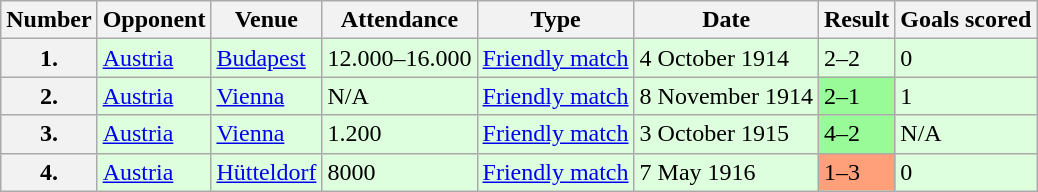<table class="wikitable">
<tr>
<th>Number</th>
<th>Opponent</th>
<th>Venue</th>
<th>Attendance</th>
<th>Type</th>
<th>Date</th>
<th>Result</th>
<th>Goals scored</th>
</tr>
<tr style="background:#dfd;">
<th>1.</th>
<td> <a href='#'>Austria</a></td>
<td><a href='#'>Budapest</a></td>
<td>12.000–16.000</td>
<td><a href='#'>Friendly match</a></td>
<td>4 October 1914</td>
<td>2–2</td>
<td>0</td>
</tr>
<tr style="background:#dfd;">
<th>2.</th>
<td> <a href='#'>Austria</a></td>
<td><a href='#'>Vienna</a></td>
<td>N/A</td>
<td><a href='#'>Friendly match</a></td>
<td>8 November 1914</td>
<td style="background:#98fb98;">2–1</td>
<td>1</td>
</tr>
<tr style="background:#dfd;">
<th>3.</th>
<td> <a href='#'>Austria</a></td>
<td><a href='#'>Vienna</a></td>
<td>1.200</td>
<td><a href='#'>Friendly match</a></td>
<td>3 October 1915</td>
<td style="background:#98fb98;">4–2</td>
<td>N/A</td>
</tr>
<tr style="background:#dfd;">
<th>4.</th>
<td> <a href='#'>Austria</a></td>
<td><a href='#'>Hütteldorf</a></td>
<td>8000</td>
<td><a href='#'>Friendly match</a></td>
<td>7 May 1916</td>
<td style="background:#ffa07a;">1–3</td>
<td>0</td>
</tr>
</table>
